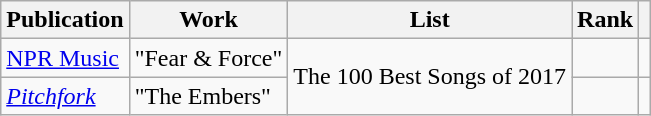<table class="sortable wikitable">
<tr>
<th>Publication</th>
<th>Work</th>
<th>List</th>
<th>Rank</th>
<th class="unsortable"></th>
</tr>
<tr>
<td><a href='#'>NPR Music</a></td>
<td>"Fear & Force"</td>
<td scope="row" rowspan=2>The 100 Best Songs of 2017</td>
<td></td>
<td></td>
</tr>
<tr>
<td><em><a href='#'>Pitchfork</a></em></td>
<td>"The Embers"</td>
<td></td>
<td></td>
</tr>
</table>
